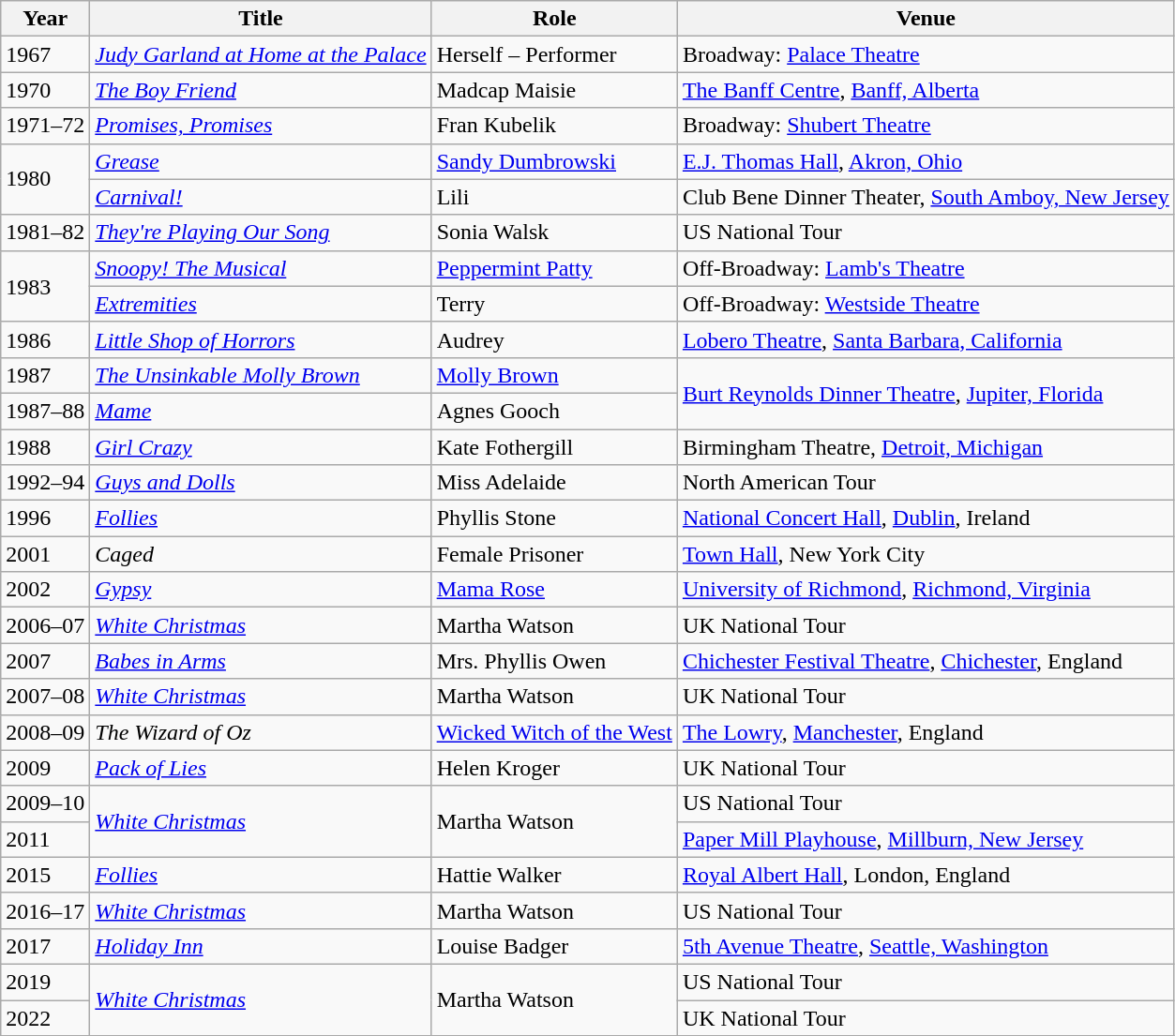<table class="wikitable sortable">
<tr>
<th>Year</th>
<th>Title</th>
<th>Role</th>
<th>Venue</th>
</tr>
<tr>
<td>1967</td>
<td><em><a href='#'>Judy Garland at Home at the Palace</a></em></td>
<td>Herself – Performer</td>
<td>Broadway: <a href='#'>Palace Theatre</a></td>
</tr>
<tr>
<td>1970</td>
<td><em><a href='#'>The Boy Friend</a></em></td>
<td>Madcap Maisie</td>
<td><a href='#'>The Banff Centre</a>, <a href='#'>Banff, Alberta</a></td>
</tr>
<tr>
<td>1971–72</td>
<td><em><a href='#'>Promises, Promises</a></em></td>
<td>Fran Kubelik</td>
<td>Broadway: <a href='#'>Shubert Theatre</a></td>
</tr>
<tr>
<td rowspan="2">1980</td>
<td><em><a href='#'>Grease</a></em></td>
<td><a href='#'>Sandy Dumbrowski</a></td>
<td><a href='#'>E.J. Thomas Hall</a>, <a href='#'>Akron, Ohio</a></td>
</tr>
<tr>
<td><em><a href='#'>Carnival!</a></em></td>
<td>Lili</td>
<td>Club Bene Dinner Theater, <a href='#'>South Amboy, New Jersey</a></td>
</tr>
<tr>
<td>1981–82</td>
<td><em><a href='#'>They're Playing Our Song</a></em></td>
<td>Sonia Walsk</td>
<td>US National Tour</td>
</tr>
<tr>
<td rowspan="2">1983</td>
<td><em><a href='#'>Snoopy! The Musical</a></em></td>
<td><a href='#'>Peppermint Patty</a></td>
<td>Off-Broadway: <a href='#'>Lamb's Theatre</a></td>
</tr>
<tr>
<td><em><a href='#'>Extremities</a></em></td>
<td>Terry</td>
<td>Off-Broadway: <a href='#'>Westside Theatre</a></td>
</tr>
<tr>
<td>1986</td>
<td><em><a href='#'>Little Shop of Horrors</a></em></td>
<td>Audrey</td>
<td><a href='#'>Lobero Theatre</a>, <a href='#'>Santa Barbara, California</a></td>
</tr>
<tr>
<td>1987</td>
<td><em><a href='#'>The Unsinkable Molly Brown</a></em></td>
<td><a href='#'>Molly Brown</a></td>
<td rowspan="2"><a href='#'>Burt Reynolds Dinner Theatre</a>, <a href='#'>Jupiter, Florida</a></td>
</tr>
<tr>
<td>1987–88</td>
<td><em><a href='#'>Mame</a></em></td>
<td>Agnes Gooch</td>
</tr>
<tr>
<td>1988</td>
<td><em><a href='#'>Girl Crazy</a></em></td>
<td>Kate Fothergill</td>
<td>Birmingham Theatre, <a href='#'>Detroit, Michigan</a></td>
</tr>
<tr>
<td>1992–94</td>
<td><em><a href='#'>Guys and Dolls</a></em></td>
<td>Miss Adelaide</td>
<td>North American Tour</td>
</tr>
<tr>
<td>1996</td>
<td><em><a href='#'>Follies</a></em></td>
<td>Phyllis Stone</td>
<td><a href='#'>National Concert Hall</a>, <a href='#'>Dublin</a>, Ireland</td>
</tr>
<tr>
<td>2001</td>
<td><em>Caged</em></td>
<td>Female Prisoner</td>
<td><a href='#'>Town Hall</a>, New York City</td>
</tr>
<tr>
<td>2002</td>
<td><em><a href='#'>Gypsy</a></em></td>
<td><a href='#'>Mama Rose</a></td>
<td><a href='#'>University of Richmond</a>, <a href='#'>Richmond, Virginia</a></td>
</tr>
<tr>
<td>2006–07</td>
<td><em><a href='#'>White Christmas</a></em></td>
<td>Martha Watson</td>
<td>UK National Tour</td>
</tr>
<tr>
<td>2007</td>
<td><em><a href='#'>Babes in Arms</a></em></td>
<td>Mrs. Phyllis Owen</td>
<td><a href='#'>Chichester Festival Theatre</a>, <a href='#'>Chichester</a>, England</td>
</tr>
<tr>
<td>2007–08</td>
<td><em><a href='#'>White Christmas</a></em></td>
<td>Martha Watson</td>
<td>UK National Tour</td>
</tr>
<tr>
<td>2008–09</td>
<td><em>The Wizard of Oz</em></td>
<td><a href='#'>Wicked Witch of the West</a></td>
<td><a href='#'>The Lowry</a>, <a href='#'>Manchester</a>, England</td>
</tr>
<tr>
<td>2009</td>
<td><em><a href='#'>Pack of Lies</a></em></td>
<td>Helen Kroger</td>
<td>UK National Tour</td>
</tr>
<tr>
<td>2009–10</td>
<td rowspan="2"><em><a href='#'>White Christmas</a></em></td>
<td rowspan="2">Martha Watson</td>
<td>US National Tour</td>
</tr>
<tr>
<td>2011</td>
<td><a href='#'>Paper Mill Playhouse</a>, <a href='#'>Millburn, New Jersey</a></td>
</tr>
<tr>
<td>2015</td>
<td><em><a href='#'>Follies</a></em></td>
<td>Hattie Walker</td>
<td><a href='#'>Royal Albert Hall</a>, London, England</td>
</tr>
<tr>
<td>2016–17</td>
<td><em><a href='#'>White Christmas</a></em></td>
<td>Martha Watson</td>
<td>US National Tour</td>
</tr>
<tr>
<td>2017</td>
<td><em><a href='#'>Holiday Inn</a></em></td>
<td>Louise Badger</td>
<td><a href='#'>5th Avenue Theatre</a>, <a href='#'>Seattle, Washington</a></td>
</tr>
<tr>
<td>2019</td>
<td rowspan="2"><em><a href='#'>White Christmas</a></em></td>
<td rowspan="2">Martha Watson</td>
<td>US National Tour</td>
</tr>
<tr>
<td>2022</td>
<td>UK National Tour</td>
</tr>
<tr>
</tr>
</table>
